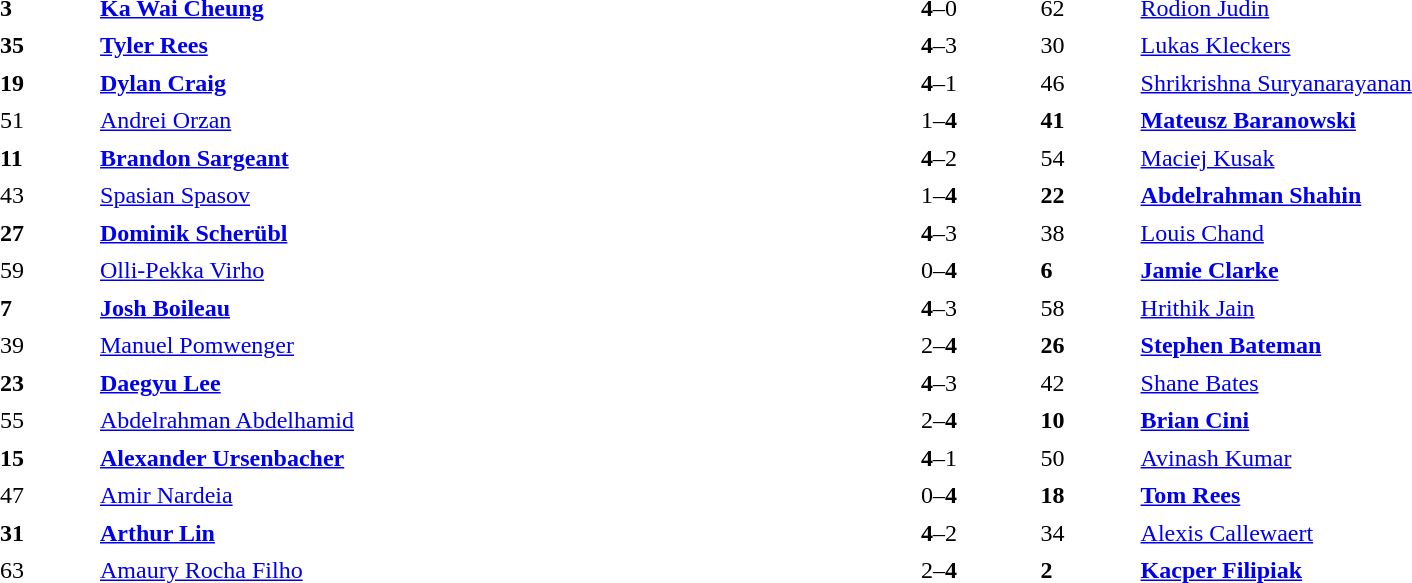<table width="100%" cellspacing="5">
<tr>
<th width=5%></th>
<th width=40%></th>
<th width=10%></th>
<th width=5%></th>
<th width=40%></th>
</tr>
<tr>
<td><strong>3</strong></td>
<td> <strong><a href='#'>Ka Wai Cheung</a></strong></td>
<td align="center"><strong>4</strong>–0</td>
<td>62</td>
<td> <a href='#'>Rodion Judin</a></td>
</tr>
<tr>
<td><strong>35</strong></td>
<td> <strong><a href='#'>Tyler Rees</a></strong></td>
<td align="center"><strong>4</strong>–3</td>
<td>30</td>
<td> <a href='#'>Lukas Kleckers</a></td>
</tr>
<tr>
<td><strong>19</strong></td>
<td> <strong><a href='#'>Dylan Craig</a></strong></td>
<td align="center"><strong>4</strong>–1</td>
<td>46</td>
<td> <a href='#'>Shrikrishna Suryanarayanan</a></td>
</tr>
<tr>
<td>51</td>
<td> <a href='#'>Andrei Orzan</a></td>
<td align="center">1–<strong>4</strong></td>
<td><strong>41</strong></td>
<td> <strong><a href='#'>Mateusz Baranowski</a></strong></td>
</tr>
<tr>
<td><strong>11</strong></td>
<td> <strong><a href='#'>Brandon Sargeant</a></strong></td>
<td align="center"><strong>4</strong>–2</td>
<td>54</td>
<td> <a href='#'>Maciej Kusak</a></td>
</tr>
<tr>
<td>43</td>
<td> <a href='#'>Spasian Spasov</a></td>
<td align="center">1–<strong>4</strong></td>
<td><strong>22</strong></td>
<td> <strong><a href='#'>Abdelrahman Shahin</a></strong></td>
</tr>
<tr>
<td><strong>27</strong></td>
<td> <strong><a href='#'>Dominik Scherübl</a></strong></td>
<td align="center"><strong>4</strong>–3</td>
<td>38</td>
<td> <a href='#'>Louis Chand</a></td>
</tr>
<tr>
<td>59</td>
<td> <a href='#'>Olli-Pekka Virho</a></td>
<td align="center">0–<strong>4</strong></td>
<td><strong>6</strong></td>
<td> <strong><a href='#'>Jamie Clarke</a></strong></td>
</tr>
<tr>
<td><strong>7</strong></td>
<td> <strong><a href='#'>Josh Boileau</a></strong></td>
<td align="center"><strong>4</strong>–3</td>
<td>58</td>
<td> <a href='#'>Hrithik Jain</a></td>
</tr>
<tr>
<td>39</td>
<td> <a href='#'>Manuel Pomwenger</a></td>
<td align="center">2–<strong>4</strong></td>
<td><strong>26</strong></td>
<td> <strong><a href='#'>Stephen Bateman</a></strong></td>
</tr>
<tr>
<td><strong>23</strong></td>
<td> <strong><a href='#'>Daegyu Lee</a></strong></td>
<td align="center"><strong>4</strong>–3</td>
<td>42</td>
<td> <a href='#'>Shane Bates</a></td>
</tr>
<tr>
<td>55</td>
<td> <a href='#'>Abdelrahman Abdelhamid</a></td>
<td align="center">2–<strong>4</strong></td>
<td><strong>10</strong></td>
<td> <strong><a href='#'>Brian Cini</a></strong></td>
</tr>
<tr>
<td><strong>15</strong></td>
<td> <strong><a href='#'>Alexander Ursenbacher</a></strong></td>
<td align="center"><strong>4</strong>–1</td>
<td>50</td>
<td> <a href='#'>Avinash Kumar</a></td>
</tr>
<tr>
<td>47</td>
<td> <a href='#'>Amir Nardeia</a></td>
<td align="center">0–<strong>4</strong></td>
<td><strong>18</strong></td>
<td> <strong><a href='#'>Tom Rees</a></strong></td>
</tr>
<tr>
<td><strong>31</strong></td>
<td> <strong><a href='#'>Arthur Lin</a></strong></td>
<td align="center"><strong>4</strong>–2</td>
<td>34</td>
<td> <a href='#'>Alexis Callewaert</a></td>
</tr>
<tr>
<td>63</td>
<td> <a href='#'>Amaury Rocha Filho</a></td>
<td align="center">2–<strong>4</strong></td>
<td><strong>2</strong></td>
<td> <strong><a href='#'>Kacper Filipiak</a></strong></td>
</tr>
</table>
